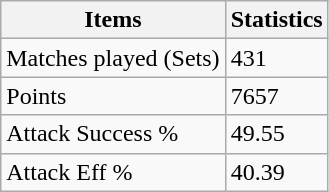<table class="wikitable">
<tr>
<th>Items</th>
<th>Statistics</th>
</tr>
<tr>
<td>Matches played (Sets)</td>
<td>431</td>
</tr>
<tr>
<td>Points</td>
<td>7657</td>
</tr>
<tr>
<td>Attack Success %</td>
<td>49.55</td>
</tr>
<tr>
<td>Attack Eff %</td>
<td>40.39</td>
</tr>
</table>
